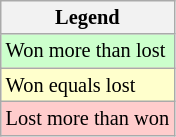<table class=wikitable style="font-size:85%">
<tr>
<th>Legend</th>
</tr>
<tr style="background:#cfc;">
<td>Won more than lost</td>
</tr>
<tr style="background:#ffc;">
<td>Won equals lost</td>
</tr>
<tr style="background:#fcc;">
<td>Lost more than won</td>
</tr>
</table>
